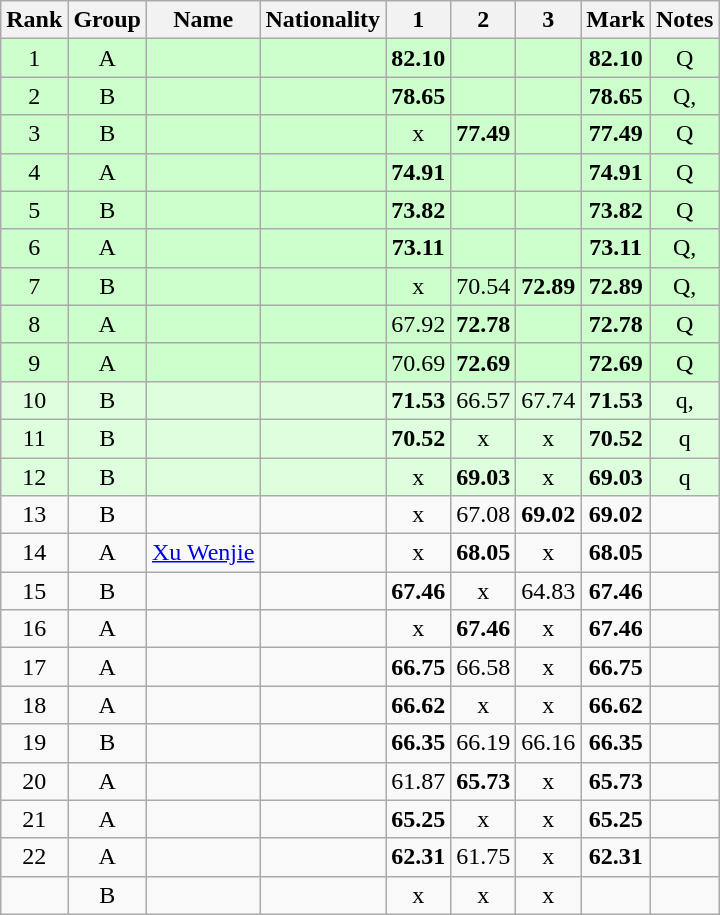<table class="wikitable sortable" style="text-align:center">
<tr>
<th>Rank</th>
<th>Group</th>
<th>Name</th>
<th>Nationality</th>
<th>1</th>
<th>2</th>
<th>3</th>
<th>Mark</th>
<th>Notes</th>
</tr>
<tr bgcolor=ccffcc>
<td>1</td>
<td>A</td>
<td align=left></td>
<td align=left></td>
<td><strong>82.10</strong></td>
<td></td>
<td></td>
<td><strong>82.10</strong></td>
<td>Q</td>
</tr>
<tr bgcolor=ccffcc>
<td>2</td>
<td>B</td>
<td align=left></td>
<td align=left></td>
<td><strong>78.65</strong></td>
<td></td>
<td></td>
<td><strong>78.65</strong></td>
<td>Q, </td>
</tr>
<tr bgcolor=ccffcc>
<td>3</td>
<td>B</td>
<td align=left></td>
<td align=left></td>
<td>x</td>
<td><strong>77.49</strong></td>
<td></td>
<td><strong>77.49</strong></td>
<td>Q</td>
</tr>
<tr bgcolor=ccffcc>
<td>4</td>
<td>A</td>
<td align=left></td>
<td align=left></td>
<td><strong>74.91</strong></td>
<td></td>
<td></td>
<td><strong>74.91</strong></td>
<td>Q</td>
</tr>
<tr bgcolor=ccffcc>
<td>5</td>
<td>B</td>
<td align=left></td>
<td align=left></td>
<td><strong>73.82</strong></td>
<td></td>
<td></td>
<td><strong>73.82</strong></td>
<td>Q</td>
</tr>
<tr bgcolor=ccffcc>
<td>6</td>
<td>A</td>
<td align=left></td>
<td align=left></td>
<td><strong>73.11</strong></td>
<td></td>
<td></td>
<td><strong>73.11</strong></td>
<td>Q, </td>
</tr>
<tr bgcolor=ccffcc>
<td>7</td>
<td>B</td>
<td align=left></td>
<td align=left></td>
<td>x</td>
<td>70.54</td>
<td><strong>72.89</strong></td>
<td><strong>72.89</strong></td>
<td>Q, </td>
</tr>
<tr bgcolor=ccffcc>
<td>8</td>
<td>A</td>
<td align=left></td>
<td align=left></td>
<td>67.92</td>
<td><strong>72.78</strong></td>
<td></td>
<td><strong>72.78</strong></td>
<td>Q</td>
</tr>
<tr bgcolor=ccffcc>
<td>9</td>
<td>A</td>
<td align=left></td>
<td align=left></td>
<td>70.69</td>
<td><strong>72.69</strong></td>
<td></td>
<td><strong>72.69</strong></td>
<td>Q</td>
</tr>
<tr bgcolor=ddffdd>
<td>10</td>
<td>B</td>
<td align=left></td>
<td align=left></td>
<td><strong>71.53</strong></td>
<td>66.57</td>
<td>67.74</td>
<td><strong>71.53</strong></td>
<td>q, </td>
</tr>
<tr bgcolor=ddffdd>
<td>11</td>
<td>B</td>
<td align=left></td>
<td align=left></td>
<td><strong>70.52</strong></td>
<td>x</td>
<td>x</td>
<td><strong>70.52</strong></td>
<td>q</td>
</tr>
<tr bgcolor=ddffdd>
<td>12</td>
<td>B</td>
<td align=left></td>
<td align=left></td>
<td>x</td>
<td><strong>69.03</strong></td>
<td>x</td>
<td><strong>69.03</strong></td>
<td>q</td>
</tr>
<tr>
<td>13</td>
<td>B</td>
<td align=left></td>
<td align=left></td>
<td>x</td>
<td>67.08</td>
<td><strong>69.02</strong></td>
<td><strong>69.02</strong></td>
<td></td>
</tr>
<tr>
<td>14</td>
<td>A</td>
<td align=left><a href='#'>Xu Wenjie</a></td>
<td align=left></td>
<td>x</td>
<td><strong>68.05</strong></td>
<td>x</td>
<td><strong>68.05</strong></td>
<td></td>
</tr>
<tr>
<td>15</td>
<td>B</td>
<td align=left></td>
<td align=left></td>
<td><strong>67.46</strong></td>
<td>x</td>
<td>64.83</td>
<td><strong>67.46</strong></td>
<td></td>
</tr>
<tr>
<td>16</td>
<td>A</td>
<td align=left></td>
<td align=left></td>
<td>x</td>
<td><strong>67.46</strong></td>
<td>x</td>
<td><strong>67.46</strong></td>
<td></td>
</tr>
<tr>
<td>17</td>
<td>A</td>
<td align=left></td>
<td align=left></td>
<td><strong>66.75</strong></td>
<td>66.58</td>
<td>x</td>
<td><strong>66.75</strong></td>
<td></td>
</tr>
<tr>
<td>18</td>
<td>A</td>
<td align=left></td>
<td align=left></td>
<td><strong>66.62</strong></td>
<td>x</td>
<td>x</td>
<td><strong>66.62</strong></td>
<td></td>
</tr>
<tr>
<td>19</td>
<td>B</td>
<td align=left></td>
<td align=left></td>
<td><strong>66.35</strong></td>
<td>66.19</td>
<td>66.16</td>
<td><strong>66.35</strong></td>
<td></td>
</tr>
<tr>
<td>20</td>
<td>A</td>
<td align=left></td>
<td align=left></td>
<td>61.87</td>
<td><strong>65.73</strong></td>
<td>x</td>
<td><strong>65.73</strong></td>
<td></td>
</tr>
<tr>
<td>21</td>
<td>A</td>
<td align=left></td>
<td align=left></td>
<td><strong>65.25</strong></td>
<td>x</td>
<td>x</td>
<td><strong>65.25</strong></td>
<td></td>
</tr>
<tr>
<td>22</td>
<td>A</td>
<td align=left></td>
<td align=left></td>
<td><strong>62.31</strong></td>
<td>61.75</td>
<td>x</td>
<td><strong>62.31</strong></td>
<td></td>
</tr>
<tr>
<td></td>
<td>B</td>
<td align=left></td>
<td align=left></td>
<td>x</td>
<td>x</td>
<td>x</td>
<td><strong></strong></td>
<td></td>
</tr>
</table>
